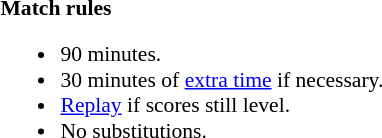<table style="width:100%; font-size:90%;">
<tr>
<td><br><strong>Match rules</strong><ul><li>90 minutes.</li><li>30 minutes of <a href='#'>extra time</a> if necessary.</li><li><a href='#'>Replay</a> if scores still level.</li><li>No substitutions.</li></ul></td>
</tr>
</table>
